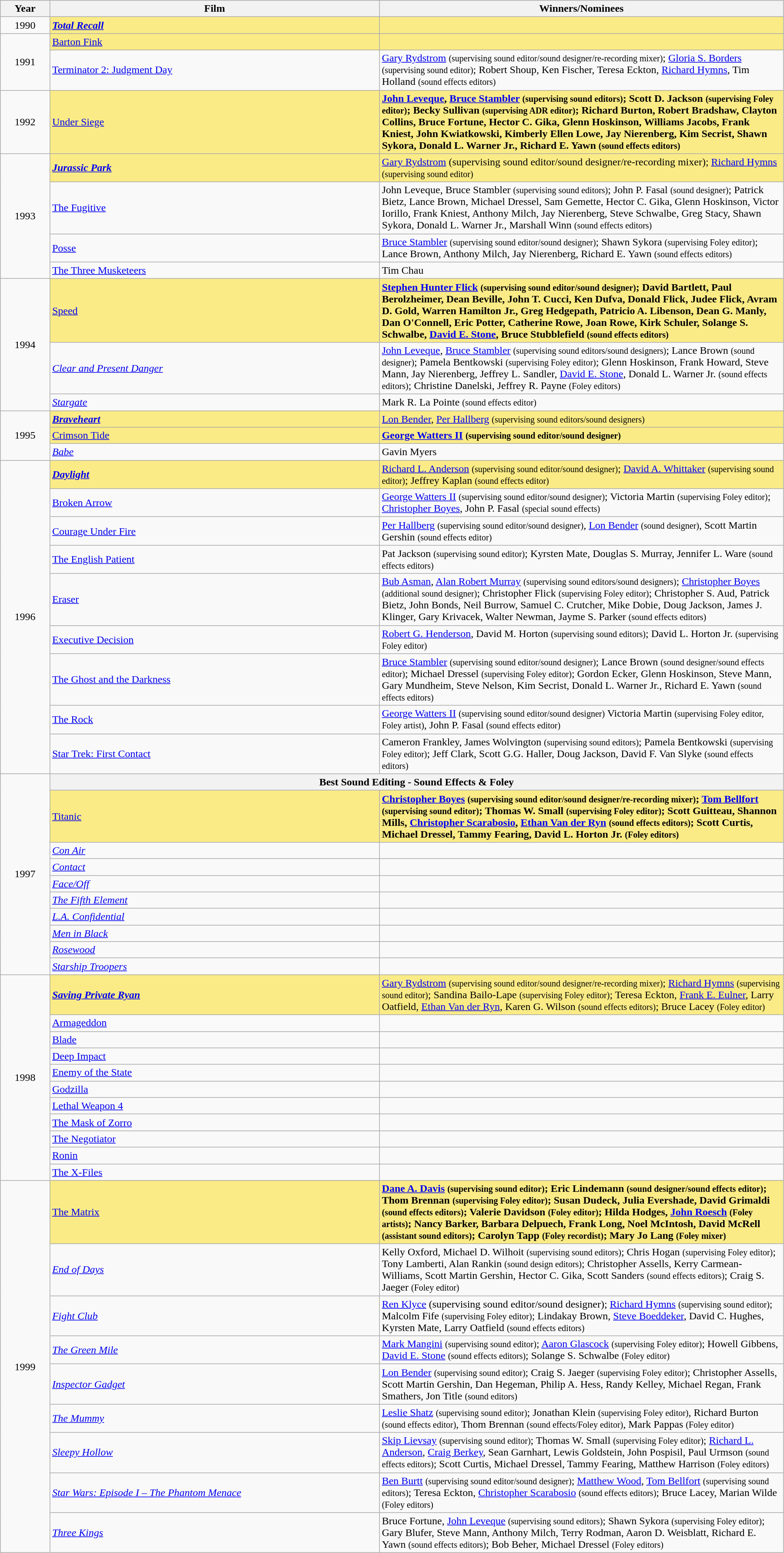<table class="wikitable" width="95%" cellpadding="5">
<tr>
<th width="6%">Year</th>
<th width="40%">Film</th>
<th width="49%">Winners/Nominees</th>
</tr>
<tr>
<td rowspan=1 style="text-align:center">1990</td>
<td style="background:#FAEB86;"><strong><em><a href='#'>Total Recall</a><em>  <strong></td>
<td style="background:#FAEB86;"></td>
</tr>
<tr>
<td rowspan=2 style="text-align:center">1991</td>
<td style="background:#FAEB86;"></em></strong><a href='#'>Barton Fink</a><strong><em></td>
<td style="background:#FAEB86;"></td>
</tr>
<tr>
<td></em><a href='#'>Terminator 2: Judgment Day</a><em></td>
<td><a href='#'>Gary Rydstrom</a> <small>(supervising sound editor/sound designer/re-recording mixer)</small>; <a href='#'>Gloria S. Borders</a> <small>(supervising sound editor)</small>; Robert Shoup, Ken Fischer, Teresa Eckton, <a href='#'>Richard Hymns</a>, Tim Holland <small>(sound effects editors)</small></td>
</tr>
<tr>
<td rowspan=1 style="text-align:center">1992</td>
<td style="background:#FAEB86;"></em></strong><a href='#'>Under Siege</a></em> </strong></td>
<td style="background:#FAEB86;"><strong><a href='#'>John Leveque</a>, <a href='#'>Bruce Stambler</a> <small>(supervising sound editors)</small>; Scott D. Jackson <small>(supervising Foley editor)</small>; Becky Sullivan <small>(supervising ADR editor)</small>; Richard Burton, Robert Bradshaw, Clayton Collins, Bruce Fortune, Hector C. Gika, Glenn Hoskinson, Williams Jacobs, Frank Kniest, John Kwiatkowski, Kimberly Ellen Lowe, Jay Nierenberg, Kim Secrist, Shawn Sykora, Donald L. Warner Jr., Richard E. Yawn <small>(sound effects editors)</small></strong></td>
</tr>
<tr>
<td rowspan=4 style="text-align:center">1993<br></td>
<td style="background:#FAEB86;"><strong><em><a href='#'>Jurassic Park</a><em> <strong></td>
<td style="background:#FAEB86;"></strong><a href='#'>Gary Rydstrom</a> (supervising sound editor/sound designer/re-recording mixer); <a href='#'>Richard Hymns</a> <small>(supervising sound editor)</small><strong></td>
</tr>
<tr>
<td></em><a href='#'>The Fugitive</a><em></td>
<td>John Leveque, Bruce Stambler <small>(supervising sound editors)</small>; John P. Fasal <small>(sound designer)</small>; Patrick Bietz, Lance Brown, Michael Dressel, Sam Gemette, Hector C. Gika, Glenn Hoskinson, Victor Iorillo, Frank Kniest, Anthony Milch, Jay Nierenberg, Steve Schwalbe, Greg Stacy, Shawn Sykora, Donald L. Warner Jr., Marshall Winn <small>(sound effects editors)</small></td>
</tr>
<tr>
<td></em><a href='#'>Posse</a><em></td>
<td><a href='#'>Bruce Stambler</a> <small>(supervising sound editor/sound designer)</small>; Shawn Sykora <small>(supervising Foley editor)</small>; Lance Brown, Anthony Milch, Jay Nierenberg, Richard E. Yawn <small>(sound effects editors)</small></td>
</tr>
<tr>
<td></em><a href='#'>The Three Musketeers</a><em></td>
<td>Tim Chau</td>
</tr>
<tr>
<td rowspan=3 style="text-align:center">1994</td>
<td style="background:#FAEB86;"></em></strong><a href='#'>Speed</a></em> </strong></td>
<td style="background:#FAEB86;"><strong><a href='#'>Stephen Hunter Flick</a> <small>(supervising sound editor/sound designer)</small>; David Bartlett, Paul Berolzheimer, Dean Beville, John T. Cucci, Ken Dufva, Donald Flick, Judee Flick, Avram D. Gold, Warren Hamilton Jr., Greg Hedgepath, Patricio A. Libenson, Dean G. Manly, Dan O'Connell, Eric Potter, Catherine Rowe, Joan Rowe, Kirk Schuler, Solange S. Schwalbe, <a href='#'>David E. Stone</a>, Bruce Stubblefield <small>(sound effects editors)</small></strong></td>
</tr>
<tr>
<td><em><a href='#'>Clear and Present Danger</a></em></td>
<td><a href='#'>John Leveque</a>, <a href='#'>Bruce Stambler</a> <small>(supervising sound editors/sound designers)</small>; Lance Brown <small>(sound designer)</small>; Pamela Bentkowski <small>(supervising Foley editor)</small>; Glenn Hoskinson, Frank Howard, Steve Mann, Jay Nierenberg, Jeffrey L. Sandler, <a href='#'>David E. Stone</a>, Donald L. Warner Jr. <small>(sound effects editors)</small>; Christine Danelski, Jeffrey R. Payne <small>(Foley editors)</small></td>
</tr>
<tr>
<td><em><a href='#'>Stargate</a></em></td>
<td>Mark R. La Pointe <small>(sound effects editor)</small></td>
</tr>
<tr>
<td rowspan=3 style="text-align:center">1995</td>
<td style="background:#FAEB86;"><strong><em><a href='#'>Braveheart</a><em> <strong></td>
<td style="background:#FAEB86;"></strong><a href='#'>Lon Bender</a>, <a href='#'>Per Hallberg</a> <small>(supervising sound editors/sound designers)</small><strong></td>
</tr>
<tr>
<td style="background:#FAEB86;"></em></strong><a href='#'>Crimson Tide</a></em> </strong></td>
<td style="background:#FAEB86;"><strong><a href='#'>George Watters II</a> <small>(supervising sound editor/sound designer)</small></strong></td>
</tr>
<tr>
<td><em><a href='#'>Babe</a></em></td>
<td>Gavin Myers</td>
</tr>
<tr>
<td rowspan=9 style="text-align:center">1996<br></td>
<td style="background:#FAEB86;"><strong><em><a href='#'>Daylight</a><em> <strong></td>
<td style="background:#FAEB86;"></strong><a href='#'>Richard L. Anderson</a> <small>(supervising sound editor/sound designer)</small>; <a href='#'>David A. Whittaker</a> <small>(supervising sound editor)</small>; Jeffrey Kaplan <small>(sound effects editor)</small><strong></td>
</tr>
<tr>
<td></em><a href='#'>Broken Arrow</a><em></td>
<td><a href='#'>George Watters II</a> <small>(supervising sound editor/sound designer)</small>; Victoria Martin <small>(supervising Foley editor)</small>; <a href='#'>Christopher Boyes</a>, John P. Fasal <small>(special sound effects)</small></td>
</tr>
<tr>
<td></em><a href='#'>Courage Under Fire</a><em></td>
<td><a href='#'>Per Hallberg</a> <small>(supervising sound editor/sound designer)</small>, <a href='#'>Lon Bender</a> <small>(sound designer)</small>, Scott Martin Gershin <small>(sound effects editor)</small></td>
</tr>
<tr>
<td></em><a href='#'>The English Patient</a><em></td>
<td>Pat Jackson <small>(supervising sound editor)</small>; Kyrsten Mate, Douglas S. Murray, Jennifer L. Ware <small>(sound effects editors)</small></td>
</tr>
<tr>
<td></em><a href='#'>Eraser</a><em></td>
<td><a href='#'>Bub Asman</a>, <a href='#'>Alan Robert Murray</a> <small>(supervising sound editors/sound designers)</small>; <a href='#'>Christopher Boyes</a> <small>(additional sound designer)</small>; Christopher Flick <small>(supervising Foley editor)</small>; Christopher S. Aud, Patrick Bietz, John Bonds, Neil Burrow, Samuel C. Crutcher, Mike Dobie, Doug Jackson, James J. Klinger, Gary Krivacek, Walter Newman, Jayme S. Parker <small>(sound effects editors)</small></td>
</tr>
<tr>
<td></em><a href='#'>Executive Decision</a><em></td>
<td><a href='#'>Robert G. Henderson</a>, David M. Horton <small>(supervising sound editors)</small>; David L. Horton Jr. <small>(supervising Foley editor)</small></td>
</tr>
<tr>
<td></em><a href='#'>The Ghost and the Darkness</a><em></td>
<td><a href='#'>Bruce Stambler</a> <small>(supervising sound editor/sound designer)</small>; Lance Brown <small>(sound designer/sound effects editor)</small>; Michael Dressel <small>(supervising Foley editor)</small>; Gordon Ecker, Glenn Hoskinson, Steve Mann, Gary Mundheim, Steve Nelson, Kim Secrist, Donald L. Warner Jr., Richard E. Yawn <small>(sound effects editors)</small></td>
</tr>
<tr>
<td></em><a href='#'>The Rock</a><em></td>
<td><a href='#'>George Watters II</a> <small>(supervising sound editor/sound designer)</small> Victoria Martin <small>(supervising Foley editor, Foley artist)</small>, John P. Fasal <small>(sound effects editor)</small></td>
</tr>
<tr>
<td></em><a href='#'>Star Trek: First Contact</a><em></td>
<td>Cameron Frankley, James Wolvington <small>(supervising sound editors)</small>; Pamela Bentkowski <small>(supervising Foley editor)</small>; Jeff Clark, Scott G.G. Haller, Doug Jackson, David F. Van Slyke <small>(sound effects editors)</small></td>
</tr>
<tr>
<td rowspan=10 style="text-align:center">1997</td>
<th colspan="2">Best Sound Editing - Sound Effects & Foley</th>
</tr>
<tr style="background:#FAEB86;">
<td></em></strong><a href='#'>Titanic</a></em> </strong></td>
<td style="background:#FAEB86;"><strong><a href='#'>Christopher Boyes</a> <small>(supervising sound editor/sound designer/re-recording mixer)</small>; <a href='#'>Tom Bellfort</a> <small>(supervising sound editor)</small>; Thomas W. Small <small>(supervising Foley editor)</small>; Scott Guitteau, Shannon Mills, <a href='#'>Christopher Scarabosio</a>, <a href='#'>Ethan Van der Ryn</a> <small>(sound effects editors)</small>; Scott Curtis, Michael Dressel, Tammy Fearing, David L. Horton Jr. <small>(Foley editors)</small></strong></td>
</tr>
<tr>
<td><em><a href='#'>Con Air</a></em></td>
<td></td>
</tr>
<tr>
<td><em><a href='#'>Contact</a></em></td>
<td></td>
</tr>
<tr>
<td><em><a href='#'>Face/Off</a></em></td>
<td></td>
</tr>
<tr>
<td><em><a href='#'>The Fifth Element</a></em></td>
<td></td>
</tr>
<tr>
<td><em><a href='#'>L.A. Confidential</a></em></td>
<td></td>
</tr>
<tr>
<td><em><a href='#'>Men in Black</a></em></td>
<td></td>
</tr>
<tr>
<td><em><a href='#'>Rosewood</a></em></td>
<td></td>
</tr>
<tr>
<td><em><a href='#'>Starship Troopers</a></em></td>
</tr>
<tr>
<td rowspan=11 style="text-align:center">1998</td>
<td style="background:#FAEB86;"><strong><em><a href='#'>Saving Private Ryan</a><em> <strong></td>
<td style="background:#FAEB86;"></strong><a href='#'>Gary Rydstrom</a> <small>(supervising sound editor/sound designer/re-recording mixer)</small>; <a href='#'>Richard Hymns</a> <small>(supervising sound editor)</small>; Sandina Bailo-Lape <small>(supervising Foley editor)</small>; Teresa Eckton, <a href='#'>Frank E. Eulner</a>, Larry Oatfield, <a href='#'>Ethan Van der Ryn</a>, Karen G. Wilson <small>(sound effects editors)</small>; Bruce Lacey <small>(Foley editor)</small><strong></td>
</tr>
<tr>
<td></em><a href='#'>Armageddon</a><em></td>
<td></td>
</tr>
<tr>
<td></em><a href='#'>Blade</a><em></td>
<td></td>
</tr>
<tr>
<td></em><a href='#'>Deep Impact</a><em></td>
<td></td>
</tr>
<tr>
<td></em><a href='#'>Enemy of the State</a><em></td>
<td></td>
</tr>
<tr>
<td></em><a href='#'>Godzilla</a><em></td>
<td></td>
</tr>
<tr>
<td></em><a href='#'>Lethal Weapon 4</a><em></td>
<td></td>
</tr>
<tr>
<td></em><a href='#'>The Mask of Zorro</a><em></td>
<td></td>
</tr>
<tr>
<td></em><a href='#'>The Negotiator</a><em></td>
<td></td>
</tr>
<tr>
<td></em><a href='#'>Ronin</a><em></td>
<td></td>
</tr>
<tr>
<td></em><a href='#'>The X-Files</a><em></td>
<td></td>
</tr>
<tr>
<td rowspan=10 style="text-align:center">1999<br></td>
<td style="background:#FAEB86;"></em></strong><a href='#'>The Matrix</a></em> </strong></td>
<td style="background:#FAEB86;"><strong><a href='#'>Dane A. Davis</a> <small>(supervising sound editor)</small>; Eric Lindemann <small>(sound designer/sound effects editor)</small>; Thom Brennan <small>(supervising Foley editor)</small>; Susan Dudeck, Julia Evershade, David Grimaldi <small>(sound effects editors)</small>; Valerie Davidson <small>(Foley editor)</small>; Hilda Hodges, <a href='#'>John Roesch</a> <small>(Foley artists)</small>; Nancy Barker, Barbara Delpuech, Frank Long, Noel McIntosh, David McRell <small>(assistant sound editors)</small>; Carolyn Tapp <small>(Foley recordist)</small>; Mary Jo Lang <small>(Foley mixer)</small></strong></td>
</tr>
<tr>
<td><em><a href='#'>End of Days</a></em></td>
<td>Kelly Oxford, Michael D. Wilhoit <small>(supervising sound editors)</small>; Chris Hogan <small>(supervising Foley editor)</small>; Tony Lamberti, Alan Rankin <small>(sound design editors)</small>; Christopher Assells, Kerry Carmean-Williams, Scott Martin Gershin, Hector C. Gika, Scott Sanders <small>(sound effects editors)</small>; Craig S. Jaeger <small>(Foley editor)</small></td>
</tr>
<tr>
<td><em><a href='#'>Fight Club</a></em></td>
<td><a href='#'>Ren Klyce</a> (supervising sound editor/sound designer); <a href='#'>Richard Hymns</a> <small>(supervising sound editor)</small>; Malcolm Fife <small>(supervising Foley editor)</small>; Lindakay Brown, <a href='#'>Steve Boeddeker</a>, David C. Hughes, Kyrsten Mate, Larry Oatfield <small>(sound effects editors)</small></td>
</tr>
<tr>
<td><em><a href='#'>The Green Mile</a></em></td>
<td><a href='#'>Mark Mangini</a> <small>(supervising sound editor)</small>; <a href='#'>Aaron Glascock</a> <small>(supervising Foley editor)</small>; Howell Gibbens, <a href='#'>David E. Stone</a> <small>(sound effects editors)</small>; Solange S. Schwalbe <small>(Foley editor)</small></td>
</tr>
<tr>
<td><em><a href='#'>Inspector Gadget</a></em></td>
<td><a href='#'>Lon Bender</a> <small>(supervising sound editor)</small>; Craig S. Jaeger <small>(supervising Foley editor)</small>; Christopher Assells, Scott Martin Gershin, Dan Hegeman, Philip A. Hess, Randy Kelley, Michael Regan, Frank Smathers, Jon Title <small>(sound editors)</small></td>
</tr>
<tr>
<td><em><a href='#'>The Mummy</a></em></td>
<td><a href='#'>Leslie Shatz</a> <small>(supervising sound editor)</small>; Jonathan Klein <small>(supervising Foley editor)</small>, Richard Burton <small>(sound effects editor)</small>, Thom Brennan <small>(sound effects/Foley editor)</small>, Mark Pappas <small>(Foley editor)</small></td>
</tr>
<tr>
<td><em><a href='#'>Sleepy Hollow</a></em></td>
<td><a href='#'>Skip Lievsay</a> <small>(supervising sound editor)</small>; Thomas W. Small <small>(supervising Foley editor)</small>; <a href='#'>Richard L. Anderson</a>, <a href='#'>Craig Berkey</a>, Sean Garnhart, Lewis Goldstein, John Pospisil, Paul Urmson <small>(sound effects editors)</small>; Scott Curtis, Michael Dressel, Tammy Fearing, Matthew Harrison <small>(Foley editors)</small></td>
</tr>
<tr>
<td><em><a href='#'>Star Wars: Episode I – The Phantom Menace</a></em></td>
<td><a href='#'>Ben Burtt</a> <small>(supervising sound editor/sound designer)</small>; <a href='#'>Matthew Wood</a>, <a href='#'>Tom Bellfort</a> <small>(supervising sound editors)</small>; Teresa Eckton, <a href='#'>Christopher Scarabosio</a> <small>(sound effects editors)</small>; Bruce Lacey, Marian Wilde <small>(Foley editors)</small></td>
</tr>
<tr>
<td><em><a href='#'>Three Kings</a></em></td>
<td>Bruce Fortune, <a href='#'>John Leveque</a> <small>(supervising sound editors)</small>; Shawn Sykora <small>(supervising Foley editor)</small>; Gary Blufer, Steve Mann, Anthony Milch, Terry Rodman, Aaron D. Weisblatt, Richard E. Yawn <small>(sound effects editors)</small>; Bob Beher, Michael Dressel <small>(Foley editors)</small></td>
</tr>
</table>
